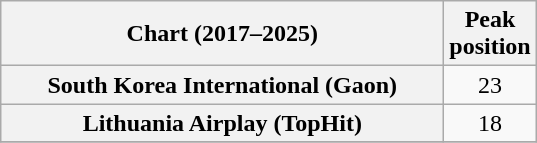<table class="wikitable sortable plainrowheaders" style="text-align:center">
<tr>
<th scope="col" style="width:18em;">Chart (2017–2025)</th>
<th scope="col">Peak<br>position</th>
</tr>
<tr>
<th scope="row">South Korea International (Gaon)</th>
<td>23</td>
</tr>
<tr>
<th scope="row">Lithuania Airplay (TopHit)</th>
<td>18</td>
</tr>
<tr>
</tr>
</table>
